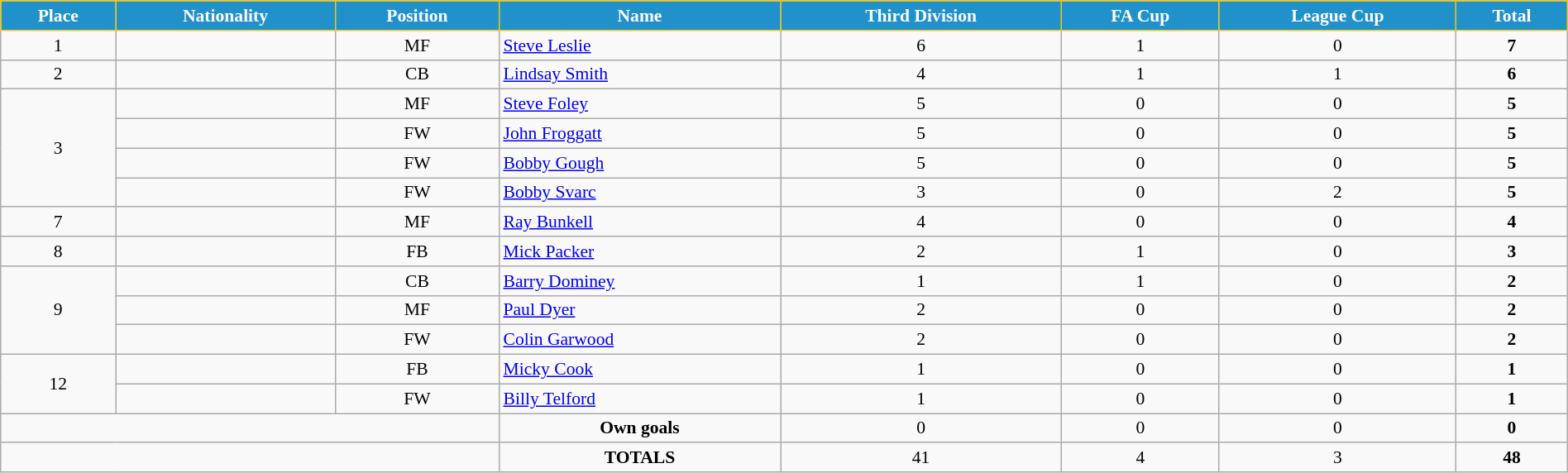<table class="wikitable" style="text-align:center; font-size:90%; width:100%;">
<tr>
<th style="background:#2191CC; color:white; border:1px solid #F7C408; text-align:center;">Place</th>
<th style="background:#2191CC; color:white; border:1px solid #F7C408; text-align:center;">Nationality</th>
<th style="background:#2191CC; color:white; border:1px solid #F7C408; text-align:center;">Position</th>
<th style="background:#2191CC; color:white; border:1px solid #F7C408; text-align:center;">Name</th>
<th style="background:#2191CC; color:white; border:1px solid #F7C408; text-align:center;">Third Division</th>
<th style="background:#2191CC; color:white; border:1px solid #F7C408; text-align:center;">FA Cup</th>
<th style="background:#2191CC; color:white; border:1px solid #F7C408; text-align:center;">League Cup</th>
<th style="background:#2191CC; color:white; border:1px solid #F7C408; text-align:center;">Total</th>
</tr>
<tr>
<td>1</td>
<td></td>
<td>MF</td>
<td align="left"><a href='#'>Steve Leslie</a></td>
<td>6</td>
<td>1</td>
<td>0</td>
<td><strong>7</strong></td>
</tr>
<tr>
<td>2</td>
<td></td>
<td>CB</td>
<td align="left"><a href='#'>Lindsay Smith</a></td>
<td>4</td>
<td>1</td>
<td>1</td>
<td><strong>6</strong></td>
</tr>
<tr>
<td rowspan=4>3</td>
<td></td>
<td>MF</td>
<td align="left"><a href='#'>Steve Foley</a></td>
<td>5</td>
<td>0</td>
<td>0</td>
<td><strong>5</strong></td>
</tr>
<tr>
<td></td>
<td>FW</td>
<td align="left"><a href='#'>John Froggatt</a></td>
<td>5</td>
<td>0</td>
<td>0</td>
<td><strong>5</strong></td>
</tr>
<tr>
<td></td>
<td>FW</td>
<td align="left"><a href='#'>Bobby Gough</a></td>
<td>5</td>
<td>0</td>
<td>0</td>
<td><strong>5</strong></td>
</tr>
<tr>
<td></td>
<td>FW</td>
<td align="left"><a href='#'>Bobby Svarc</a></td>
<td>3</td>
<td>0</td>
<td>2</td>
<td><strong>5</strong></td>
</tr>
<tr>
<td>7</td>
<td></td>
<td>MF</td>
<td align="left"><a href='#'>Ray Bunkell</a></td>
<td>4</td>
<td>0</td>
<td>0</td>
<td><strong>4</strong></td>
</tr>
<tr>
<td>8</td>
<td></td>
<td>FB</td>
<td align="left"><a href='#'>Mick Packer</a></td>
<td>2</td>
<td>1</td>
<td>0</td>
<td><strong>3</strong></td>
</tr>
<tr>
<td rowspan=3>9</td>
<td></td>
<td>CB</td>
<td align="left"><a href='#'>Barry Dominey</a></td>
<td>1</td>
<td>1</td>
<td>0</td>
<td><strong>2</strong></td>
</tr>
<tr>
<td></td>
<td>MF</td>
<td align="left"><a href='#'>Paul Dyer</a></td>
<td>2</td>
<td>0</td>
<td>0</td>
<td><strong>2</strong></td>
</tr>
<tr>
<td></td>
<td>FW</td>
<td align="left"><a href='#'>Colin Garwood</a></td>
<td>2</td>
<td>0</td>
<td>0</td>
<td><strong>2</strong></td>
</tr>
<tr>
<td rowspan=2>12</td>
<td></td>
<td>FB</td>
<td align="left"><a href='#'>Micky Cook</a></td>
<td>1</td>
<td>0</td>
<td>0</td>
<td><strong>1</strong></td>
</tr>
<tr>
<td></td>
<td>FW</td>
<td align="left"><a href='#'>Billy Telford</a></td>
<td>1</td>
<td>0</td>
<td>0</td>
<td><strong>1</strong></td>
</tr>
<tr>
<td colspan="3"></td>
<td><strong>Own goals</strong></td>
<td>0</td>
<td>0</td>
<td>0</td>
<td><strong>0</strong></td>
</tr>
<tr>
<td colspan="3"></td>
<td><strong>TOTALS</strong></td>
<td>41</td>
<td>4</td>
<td>3</td>
<td><strong>48</strong></td>
</tr>
</table>
